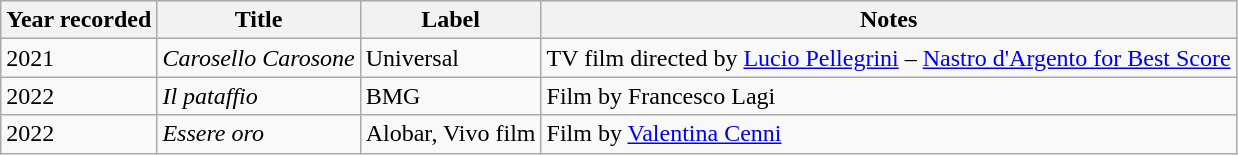<table class="wikitable sortable">
<tr>
<th>Year recorded</th>
<th>Title</th>
<th>Label</th>
<th>Notes</th>
</tr>
<tr>
<td>2021</td>
<td><em>Carosello Carosone</em></td>
<td>Universal</td>
<td>TV film directed by <a href='#'>Lucio Pellegrini</a> – <a href='#'>Nastro d'Argento for Best Score</a></td>
</tr>
<tr>
<td>2022</td>
<td><em>Il pataffio</em></td>
<td>BMG</td>
<td>Film by Francesco Lagi</td>
</tr>
<tr>
<td>2022</td>
<td><em>Essere oro</em></td>
<td>Alobar, Vivo film</td>
<td>Film by <a href='#'>Valentina Cenni</a></td>
</tr>
</table>
